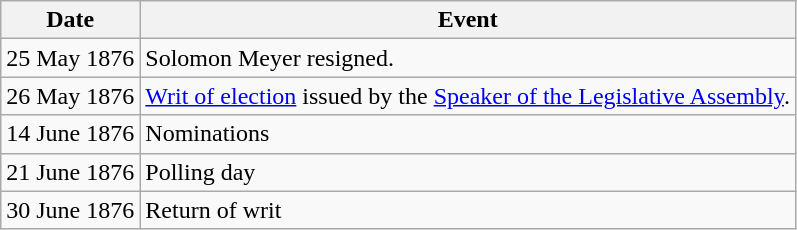<table class="wikitable">
<tr>
<th>Date</th>
<th>Event</th>
</tr>
<tr>
<td>25 May 1876</td>
<td>Solomon Meyer resigned.</td>
</tr>
<tr>
<td>26 May 1876</td>
<td><a href='#'>Writ of election</a> issued by the <a href='#'>Speaker of the Legislative Assembly</a>.</td>
</tr>
<tr>
<td>14 June 1876</td>
<td>Nominations</td>
</tr>
<tr>
<td>21 June 1876</td>
<td>Polling day</td>
</tr>
<tr>
<td>30 June 1876</td>
<td>Return of writ</td>
</tr>
</table>
